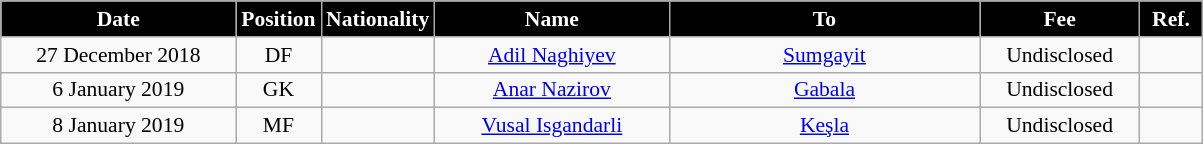<table class="wikitable"  style="text-align:center; font-size:90%; ">
<tr>
<th style="background:#000000; color:#FFFFFF; width:150px;">Date</th>
<th style="background:#000000; color:#FFFFFF; width:50px;">Position</th>
<th style="background:#000000; color:#FFFFFF; width:50px;">Nationality</th>
<th style="background:#000000; color:#FFFFFF; width:150px;">Name</th>
<th style="background:#000000; color:#FFFFFF; width:200px;">To</th>
<th style="background:#000000; color:#FFFFFF; width:100px;">Fee</th>
<th style="background:#000000; color:#FFFFFF; width:35px;">Ref.</th>
</tr>
<tr>
<td>27 December 2018</td>
<td>DF</td>
<td></td>
<td><a href='#'>Adil Naghiyev</a></td>
<td><a href='#'>Sumgayit</a></td>
<td>Undisclosed</td>
<td></td>
</tr>
<tr>
<td>6 January 2019</td>
<td>GK</td>
<td></td>
<td><a href='#'>Anar Nazirov</a></td>
<td><a href='#'>Gabala</a></td>
<td>Undisclosed</td>
<td></td>
</tr>
<tr>
<td>8 January 2019</td>
<td>MF</td>
<td></td>
<td><a href='#'>Vusal Isgandarli</a></td>
<td><a href='#'>Keşla</a></td>
<td>Undisclosed</td>
<td></td>
</tr>
</table>
